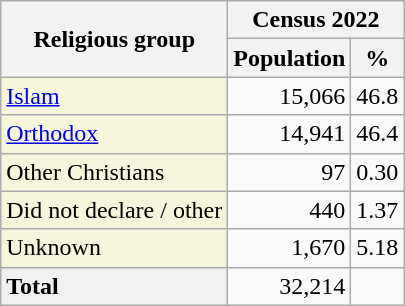<table class="wikitable">
<tr ≠>
<th rowspan="2">Religious group</th>
<th colspan="2">Census 2022 </th>
</tr>
<tr>
<th>Population</th>
<th>%</th>
</tr>
<tr>
<td style="background:#F5F5DC;"><a href='#'>Islam</a></td>
<td align="right">15,066</td>
<td>46.8</td>
</tr>
<tr>
<td style="background:#F5F5DC;"><a href='#'>Orthodox</a></td>
<td align="right">14,941</td>
<td>46.4</td>
</tr>
<tr>
<td style="background:#F5F5DC;">Other Christians</td>
<td align="right">97</td>
<td>0.30</td>
</tr>
<tr>
<td style="background:#F5F5DC;">Did not declare / other</td>
<td align="right">440</td>
<td>1.37</td>
</tr>
<tr>
<td style="background:#F5F5DC;">Unknown</td>
<td align="right">1,670</td>
<td>5.18</td>
</tr>
<tr>
<td style="background:#F0F0F0;"><strong>Total</strong></td>
<td align="right">32,214</td>
<td></td>
</tr>
</table>
